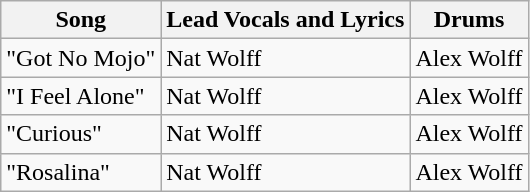<table class="wikitable">
<tr>
<th>Song</th>
<th>Lead Vocals and Lyrics</th>
<th>Drums</th>
</tr>
<tr>
<td>"Got No Mojo"</td>
<td>Nat Wolff</td>
<td>Alex Wolff</td>
</tr>
<tr>
<td>"I Feel Alone"</td>
<td>Nat Wolff</td>
<td>Alex Wolff</td>
</tr>
<tr>
<td>"Curious"</td>
<td>Nat Wolff</td>
<td>Alex Wolff</td>
</tr>
<tr>
<td>"Rosalina"</td>
<td>Nat Wolff</td>
<td>Alex Wolff</td>
</tr>
</table>
